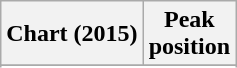<table class="wikitable sortable plainrowheaders" style="text-align:center">
<tr>
<th scope="col">Chart (2015)</th>
<th scope="col">Peak<br>position</th>
</tr>
<tr>
</tr>
<tr>
</tr>
<tr>
</tr>
<tr>
</tr>
<tr>
</tr>
<tr>
</tr>
<tr>
</tr>
<tr>
</tr>
<tr>
</tr>
<tr>
</tr>
<tr>
</tr>
<tr>
</tr>
<tr>
</tr>
<tr>
</tr>
<tr>
</tr>
<tr>
</tr>
<tr>
</tr>
<tr>
</tr>
<tr>
</tr>
<tr>
</tr>
<tr>
</tr>
</table>
